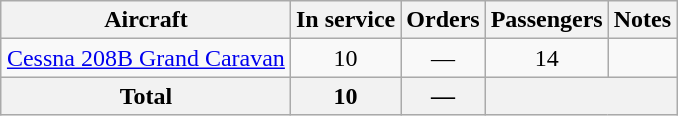<table class="wikitable" style="margin:0.5em auto; text-align:center">
<tr>
<th>Aircraft</th>
<th>In  service</th>
<th>Orders</th>
<th>Passengers</th>
<th>Notes</th>
</tr>
<tr>
<td><a href='#'>Cessna 208B Grand Caravan</a></td>
<td>10</td>
<td>—</td>
<td>14</td>
<td></td>
</tr>
<tr>
<th>Total</th>
<th>10</th>
<th>—</th>
<th colspan=2></th>
</tr>
</table>
